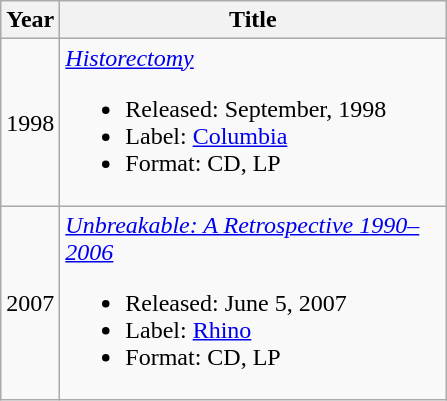<table class="wikitable">
<tr>
<th>Year</th>
<th width="250">Title</th>
</tr>
<tr>
<td>1998</td>
<td><em><a href='#'>Historectomy</a></em><br><ul><li>Released: September, 1998</li><li>Label: <a href='#'>Columbia</a></li><li>Format: CD, LP</li></ul></td>
</tr>
<tr>
<td>2007</td>
<td><em><a href='#'>Unbreakable: A Retrospective 1990–2006</a></em><br><ul><li>Released: June 5, 2007</li><li>Label: <a href='#'>Rhino</a></li><li>Format: CD, LP</li></ul></td>
</tr>
</table>
